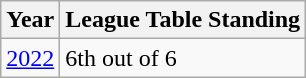<table class="wikitable">
<tr>
<th>Year</th>
<th>League Table Standing</th>
</tr>
<tr>
<td><a href='#'>2022</a></td>
<td>6th out of 6</td>
</tr>
</table>
